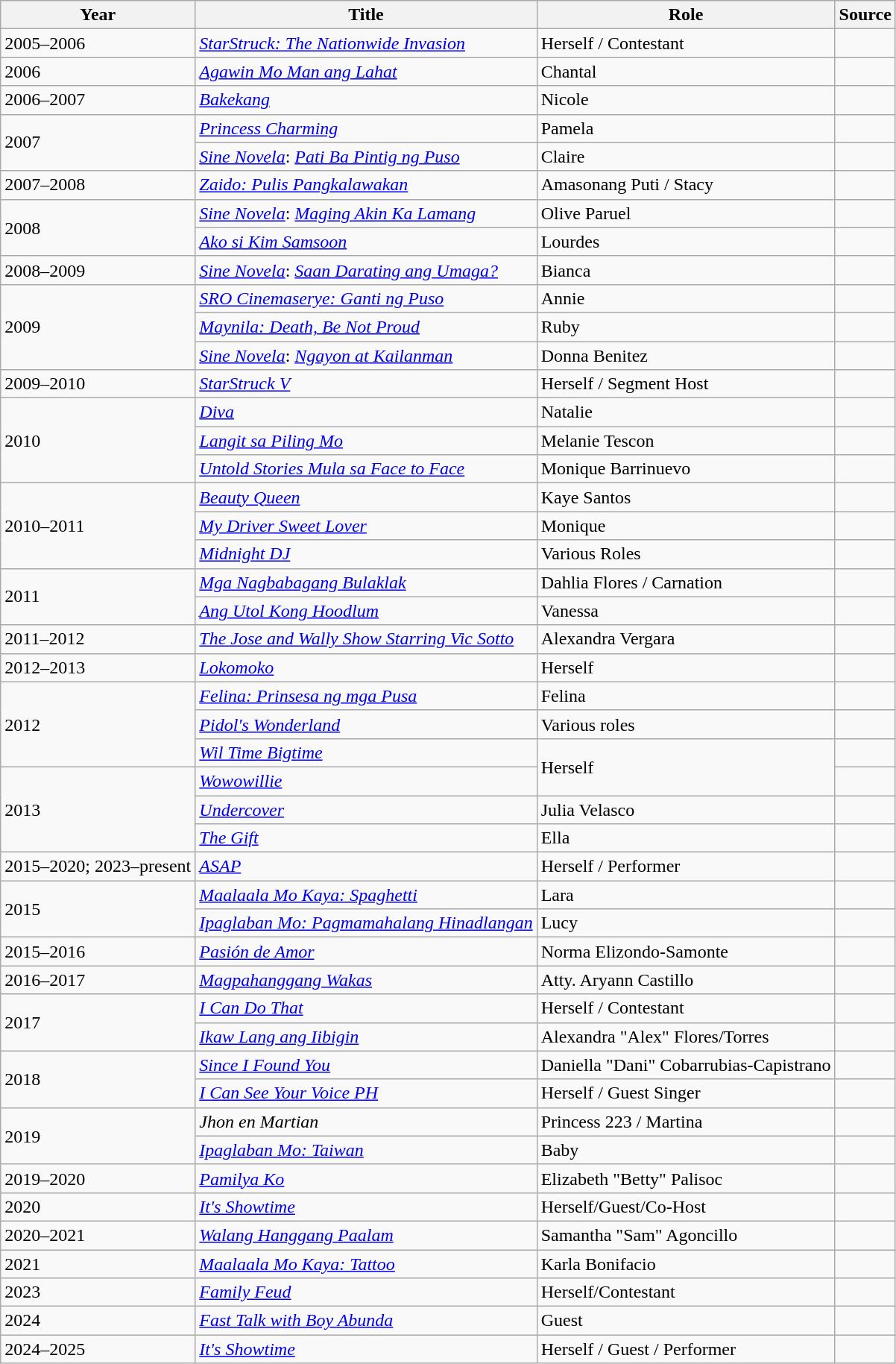<table class="wikitable sortable">
<tr>
<th>Year</th>
<th>Title</th>
<th>Role</th>
<th>Source</th>
</tr>
<tr>
<td>2005–2006</td>
<td><em><a href='#'>StarStruck: The Nationwide Invasion</a></em></td>
<td>Herself / Contestant</td>
<td></td>
</tr>
<tr>
<td>2006</td>
<td><em><a href='#'>Agawin Mo Man ang Lahat</a></em></td>
<td>Chantal</td>
<td></td>
</tr>
<tr>
<td>2006–2007</td>
<td><em><a href='#'>Bakekang</a></em></td>
<td>Nicole</td>
<td></td>
</tr>
<tr>
<td rowspan="2">2007</td>
<td><em><a href='#'>Princess Charming</a></em></td>
<td>Pamela</td>
<td></td>
</tr>
<tr>
<td><em><a href='#'>Sine Novela</a></em>: <em><a href='#'>Pati Ba Pintig ng Puso</a></em></td>
<td>Claire</td>
<td></td>
</tr>
<tr>
<td>2007–2008</td>
<td><em><a href='#'>Zaido: Pulis Pangkalawakan</a></em></td>
<td>Amasonang Puti / Stacy</td>
<td></td>
</tr>
<tr>
<td rowspan="2">2008</td>
<td><em><a href='#'>Sine Novela</a></em>: <em><a href='#'>Maging Akin Ka Lamang</a></em></td>
<td>Olive Paruel</td>
<td></td>
</tr>
<tr>
<td><em><a href='#'>Ako si Kim Samsoon</a></em></td>
<td>Lourdes</td>
<td></td>
</tr>
<tr>
<td>2008–2009</td>
<td><em><a href='#'>Sine Novela</a></em>: <em><a href='#'>Saan Darating ang Umaga?</a></em></td>
<td>Bianca</td>
<td></td>
</tr>
<tr>
<td rowspan="3">2009</td>
<td><em><a href='#'>SRO Cinemaserye: Ganti ng Puso</a></em></td>
<td>Annie</td>
<td></td>
</tr>
<tr>
<td><em><a href='#'>Maynila: Death, Be Not Proud</a></em></td>
<td>Ruby</td>
<td></td>
</tr>
<tr>
<td><em><a href='#'>Sine Novela</a></em>: <em><a href='#'>Ngayon at Kailanman</a></em></td>
<td>Donna Benitez</td>
<td></td>
</tr>
<tr>
<td>2009–2010</td>
<td><em><a href='#'>StarStruck V</a></em></td>
<td>Herself / Segment Host</td>
<td></td>
</tr>
<tr>
<td rowspan="3">2010</td>
<td><em><a href='#'>Diva</a></em></td>
<td>Natalie</td>
<td></td>
</tr>
<tr>
<td><em><a href='#'>Langit sa Piling Mo</a></em></td>
<td>Melanie Tescon</td>
<td></td>
</tr>
<tr>
<td><em><a href='#'>Untold Stories Mula sa Face to Face</a></em></td>
<td>Monique Barrinuevo</td>
<td></td>
</tr>
<tr>
<td rowspan="3">2010–2011</td>
<td><em><a href='#'>Beauty Queen</a></em></td>
<td>Kaye Santos</td>
<td></td>
</tr>
<tr>
<td><em><a href='#'>My Driver Sweet Lover</a></em></td>
<td>Monique</td>
<td></td>
</tr>
<tr>
<td><em><a href='#'>Midnight DJ</a></em></td>
<td>Various Roles</td>
<td></td>
</tr>
<tr>
<td rowspan="2">2011</td>
<td><em><a href='#'>Mga Nagbabagang Bulaklak</a></em></td>
<td>Dahlia Flores / Carnation</td>
<td></td>
</tr>
<tr>
<td><em><a href='#'>Ang Utol Kong Hoodlum</a></em></td>
<td>Vanessa</td>
<td></td>
</tr>
<tr>
<td>2011–2012</td>
<td><em><a href='#'>The Jose and Wally Show Starring Vic Sotto</a></em></td>
<td>Alexandra Vergara</td>
<td></td>
</tr>
<tr>
<td>2012–2013</td>
<td><em><a href='#'>Lokomoko</a></em></td>
<td>Herself</td>
<td></td>
</tr>
<tr>
<td rowspan="3">2012</td>
<td><em><a href='#'>Felina: Prinsesa ng mga Pusa</a></em></td>
<td>Felina</td>
<td></td>
</tr>
<tr>
<td><em><a href='#'>Pidol's Wonderland</a></em></td>
<td>Various roles</td>
<td></td>
</tr>
<tr>
<td><em><a href='#'>Wil Time Bigtime</a></em></td>
<td rowspan="2">Herself</td>
<td></td>
</tr>
<tr>
<td rowspan="3">2013</td>
<td><em><a href='#'>Wowowillie</a></em></td>
<td></td>
</tr>
<tr>
<td><em><a href='#'>Undercover</a></em></td>
<td>Julia Velasco</td>
<td></td>
</tr>
<tr>
<td><em><a href='#'>The Gift</a></em></td>
<td>Ella</td>
<td></td>
</tr>
<tr>
<td>2015–2020; 2023–present</td>
<td><em><a href='#'>ASAP</a></em></td>
<td>Herself / Performer</td>
<td></td>
</tr>
<tr>
<td rowspan="2">2015</td>
<td><em><a href='#'>Maalaala Mo Kaya: Spaghetti</a></em></td>
<td>Lara</td>
<td></td>
</tr>
<tr>
<td><em><a href='#'>Ipaglaban Mo: Pagmamahalang Hinadlangan</a></em></td>
<td>Lucy</td>
<td></td>
</tr>
<tr>
<td>2015–2016</td>
<td><em><a href='#'>Pasión de Amor</a></em></td>
<td>Norma Elizondo-Samonte</td>
<td></td>
</tr>
<tr>
<td>2016–2017</td>
<td><em><a href='#'>Magpahanggang Wakas</a></em></td>
<td>Atty. Aryann Castillo</td>
<td></td>
</tr>
<tr>
<td rowspan="2">2017</td>
<td><em><a href='#'>I Can Do That</a></em></td>
<td>Herself / Contestant</td>
<td></td>
</tr>
<tr>
<td><em><a href='#'>Ikaw Lang ang Iibigin</a></em></td>
<td>Alexandra "Alex" Flores/Torres</td>
<td></td>
</tr>
<tr>
<td rowspan="2">2018</td>
<td><em><a href='#'>Since I Found You</a></em></td>
<td>Daniella "Dani" Cobarrubias-Capistrano</td>
<td></td>
</tr>
<tr>
<td><em><a href='#'>I Can See Your Voice PH</a></em></td>
<td>Herself / Guest Singer</td>
<td></td>
</tr>
<tr>
<td rowspan="2">2019</td>
<td><em>Jhon en Martian</em></td>
<td>Princess 223 / Martina</td>
<td></td>
</tr>
<tr>
<td><em><a href='#'>Ipaglaban Mo: Taiwan</a></em></td>
<td>Baby</td>
<td></td>
</tr>
<tr>
<td>2019–2020</td>
<td><em><a href='#'>Pamilya Ko</a></em></td>
<td>Elizabeth "Betty" Palisoc</td>
<td></td>
</tr>
<tr>
<td>2020</td>
<td><em><a href='#'>It's Showtime</a></em></td>
<td>Herself/Guest/Co-Host</td>
<td></td>
</tr>
<tr>
<td>2020–2021</td>
<td><em><a href='#'>Walang Hanggang Paalam</a></em></td>
<td>Samantha "Sam" Agoncillo</td>
<td></td>
</tr>
<tr>
<td>2021</td>
<td><em><a href='#'>Maalaala Mo Kaya: Tattoo</a></em></td>
<td>Karla Bonifacio</td>
<td></td>
</tr>
<tr>
<td>2023</td>
<td><em><a href='#'>Family Feud</a></em></td>
<td>Herself/Contestant</td>
<td></td>
</tr>
<tr>
<td>2024</td>
<td><em><a href='#'>Fast Talk with Boy Abunda</a> </em></td>
<td>Guest</td>
<td></td>
</tr>
<tr>
<td>2024–2025</td>
<td><em><a href='#'>It's Showtime</a></em></td>
<td>Herself / Guest / Performer</td>
<td></td>
</tr>
</table>
